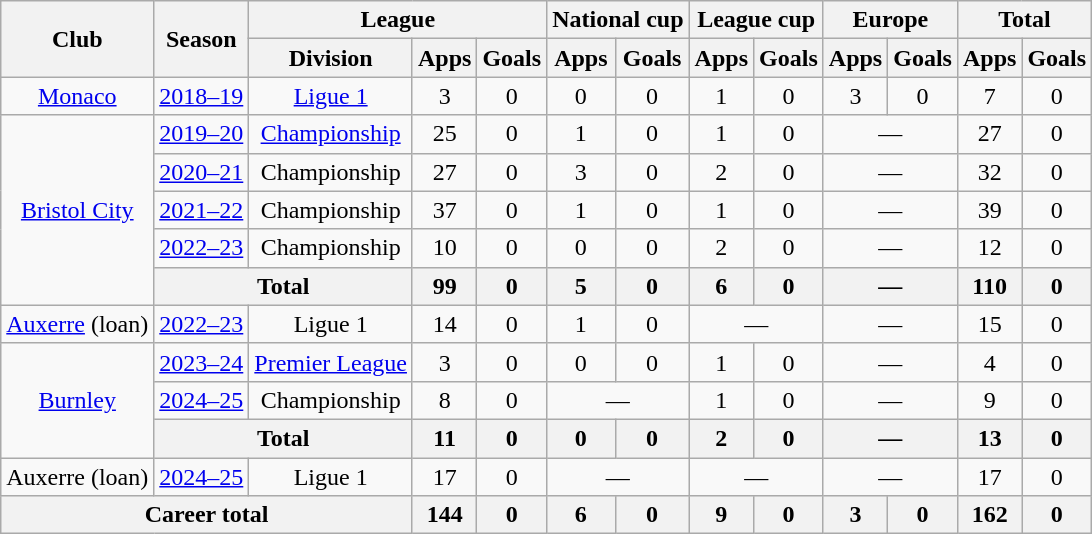<table class="wikitable" style="text-align:center">
<tr>
<th rowspan=2>Club</th>
<th rowspan=2>Season</th>
<th colspan=3>League</th>
<th colspan=2>National cup</th>
<th colspan=2>League cup</th>
<th colspan=2>Europe</th>
<th colspan=2>Total</th>
</tr>
<tr>
<th>Division</th>
<th>Apps</th>
<th>Goals</th>
<th>Apps</th>
<th>Goals</th>
<th>Apps</th>
<th>Goals</th>
<th>Apps</th>
<th>Goals</th>
<th>Apps</th>
<th>Goals</th>
</tr>
<tr>
<td><a href='#'>Monaco</a></td>
<td><a href='#'>2018–19</a></td>
<td><a href='#'>Ligue 1</a></td>
<td>3</td>
<td>0</td>
<td>0</td>
<td>0</td>
<td>1</td>
<td>0</td>
<td>3</td>
<td>0</td>
<td>7</td>
<td>0</td>
</tr>
<tr>
<td rowspan=5><a href='#'>Bristol City</a></td>
<td><a href='#'>2019–20</a></td>
<td><a href='#'>Championship</a></td>
<td>25</td>
<td>0</td>
<td>1</td>
<td>0</td>
<td>1</td>
<td>0</td>
<td colspan=2>—</td>
<td>27</td>
<td>0</td>
</tr>
<tr>
<td><a href='#'>2020–21</a></td>
<td>Championship</td>
<td>27</td>
<td>0</td>
<td>3</td>
<td>0</td>
<td>2</td>
<td>0</td>
<td colspan=2>—</td>
<td>32</td>
<td>0</td>
</tr>
<tr>
<td><a href='#'>2021–22</a></td>
<td>Championship</td>
<td>37</td>
<td>0</td>
<td>1</td>
<td>0</td>
<td>1</td>
<td>0</td>
<td colspan=2>—</td>
<td>39</td>
<td>0</td>
</tr>
<tr>
<td><a href='#'>2022–23</a></td>
<td>Championship</td>
<td>10</td>
<td>0</td>
<td>0</td>
<td>0</td>
<td>2</td>
<td>0</td>
<td colspan=2>—</td>
<td>12</td>
<td>0</td>
</tr>
<tr>
<th colspan=2>Total</th>
<th>99</th>
<th>0</th>
<th>5</th>
<th>0</th>
<th>6</th>
<th>0</th>
<th colspan=2>—</th>
<th>110</th>
<th>0</th>
</tr>
<tr>
<td><a href='#'>Auxerre</a> (loan)</td>
<td><a href='#'>2022–23</a></td>
<td>Ligue 1</td>
<td>14</td>
<td>0</td>
<td>1</td>
<td>0</td>
<td colspan=2>—</td>
<td colspan=2>—</td>
<td>15</td>
<td>0</td>
</tr>
<tr>
<td rowspan=3><a href='#'>Burnley</a></td>
<td><a href='#'>2023–24</a></td>
<td><a href='#'>Premier League</a></td>
<td>3</td>
<td>0</td>
<td>0</td>
<td>0</td>
<td>1</td>
<td>0</td>
<td colspan=2>—</td>
<td>4</td>
<td>0</td>
</tr>
<tr>
<td><a href='#'>2024–25</a></td>
<td>Championship</td>
<td>8</td>
<td>0</td>
<td colspan=2>—</td>
<td>1</td>
<td>0</td>
<td colspan=2>—</td>
<td>9</td>
<td>0</td>
</tr>
<tr>
<th colspan=2>Total</th>
<th>11</th>
<th>0</th>
<th>0</th>
<th>0</th>
<th>2</th>
<th>0</th>
<th colspan=2>—</th>
<th>13</th>
<th>0</th>
</tr>
<tr>
<td>Auxerre (loan)</td>
<td><a href='#'>2024–25</a></td>
<td>Ligue 1</td>
<td>17</td>
<td>0</td>
<td colspan=2>—</td>
<td colspan=2>—</td>
<td colspan=2>—</td>
<td>17</td>
<td>0</td>
</tr>
<tr>
<th colspan=3>Career total</th>
<th>144</th>
<th>0</th>
<th>6</th>
<th>0</th>
<th>9</th>
<th>0</th>
<th>3</th>
<th>0</th>
<th>162</th>
<th>0</th>
</tr>
</table>
